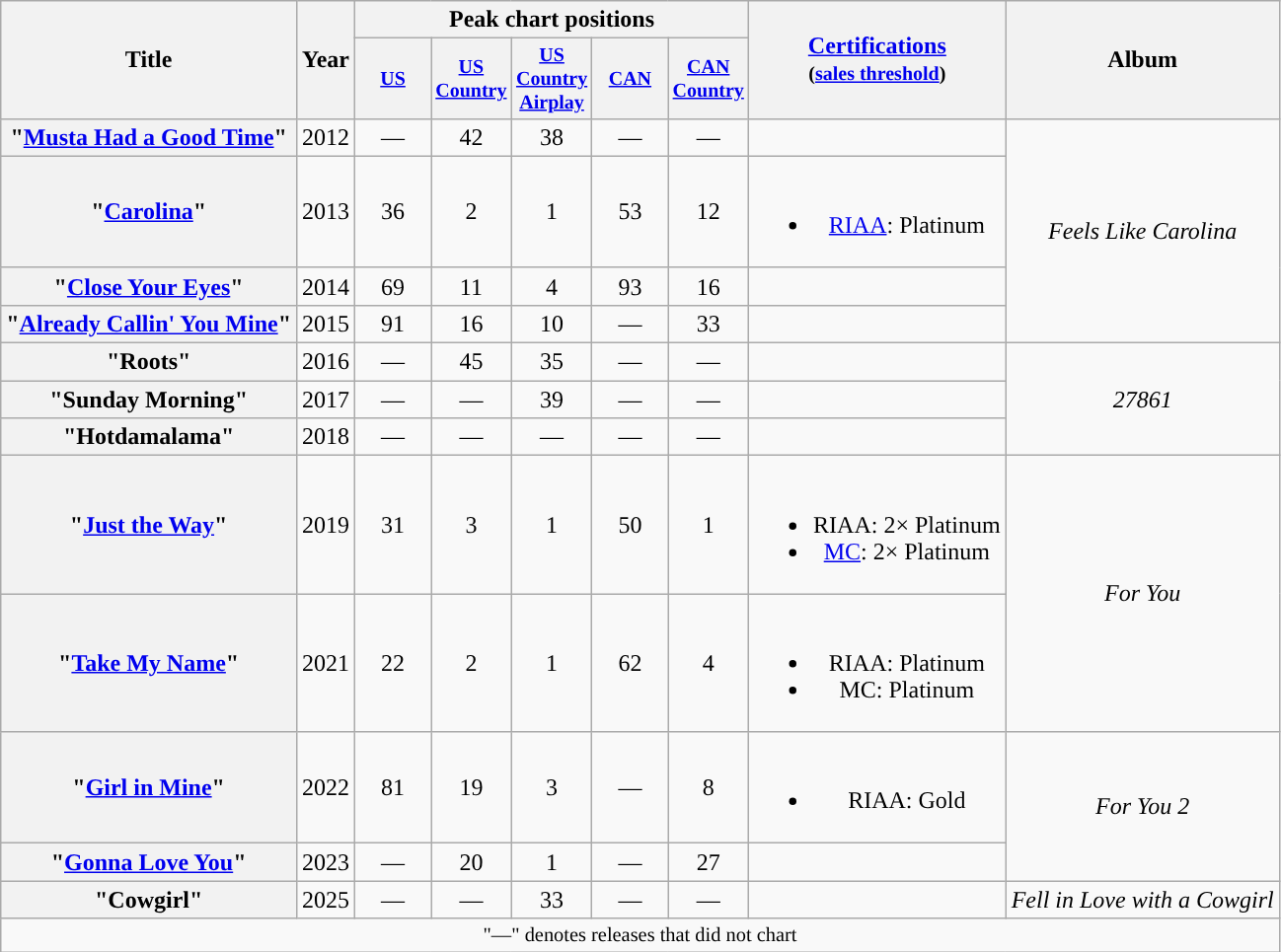<table class="wikitable plainrowheaders" style="text-align:center;">
<tr>
<th scope="col" rowspan="2">Title</th>
<th scope="col" rowspan="2">Year</th>
<th scope="col" colspan="5">Peak chart positions</th>
<th scope="col" rowspan="2?"><a href='#'>Certifications</a><br><small>(<a href='#'>sales threshold</a>)</small></th>
<th scope="col" rowspan="2">Album</th>
</tr>
<tr style="font-size:smaller;">
<th scope="col" style="width:45px;"><a href='#'>US</a><br></th>
<th scope="col" style="width:45px;"><a href='#'>US Country</a><br></th>
<th scope="col" style="width:45px;"><a href='#'>US Country Airplay</a><br></th>
<th scope="col" style="width:45px;"><a href='#'>CAN</a><br></th>
<th scope="col" style="width:45px;"><a href='#'>CAN Country</a><br></th>
</tr>
<tr>
<th scope="row">"<a href='#'>Musta Had a Good Time</a>"</th>
<td>2012</td>
<td>—</td>
<td>42</td>
<td>38</td>
<td>—</td>
<td>—</td>
<td></td>
<td rowspan="4"><em>Feels Like Carolina</em></td>
</tr>
<tr>
<th scope="row">"<a href='#'>Carolina</a>"</th>
<td>2013</td>
<td>36</td>
<td>2</td>
<td>1</td>
<td>53</td>
<td>12</td>
<td><br><ul><li><a href='#'>RIAA</a>: Platinum</li></ul></td>
</tr>
<tr>
<th scope="row">"<a href='#'>Close Your Eyes</a>"</th>
<td>2014</td>
<td>69</td>
<td>11</td>
<td>4</td>
<td>93</td>
<td>16</td>
<td></td>
</tr>
<tr>
<th scope="row">"<a href='#'>Already Callin' You Mine</a>"</th>
<td>2015</td>
<td>91</td>
<td>16</td>
<td>10</td>
<td>—</td>
<td>33</td>
<td></td>
</tr>
<tr>
<th scope="row">"Roots"</th>
<td>2016</td>
<td>—</td>
<td>45</td>
<td>35</td>
<td>—</td>
<td>—</td>
<td></td>
<td rowspan="3"><em>27861</em></td>
</tr>
<tr>
<th scope="row">"Sunday Morning"</th>
<td>2017</td>
<td>—</td>
<td>—</td>
<td>39</td>
<td>—</td>
<td>—</td>
<td></td>
</tr>
<tr>
<th scope="row">"Hotdamalama"</th>
<td>2018</td>
<td>—</td>
<td>—</td>
<td>—</td>
<td>—</td>
<td>—</td>
<td></td>
</tr>
<tr>
<th scope="row">"<a href='#'>Just the Way</a>"<br></th>
<td>2019</td>
<td>31</td>
<td>3</td>
<td>1</td>
<td>50</td>
<td>1</td>
<td><br><ul><li>RIAA: 2× Platinum</li><li><a href='#'>MC</a>: 2× Platinum</li></ul></td>
<td rowspan="2"><em>For You</em></td>
</tr>
<tr>
<th scope="row">"<a href='#'>Take My Name</a>"</th>
<td>2021</td>
<td>22</td>
<td>2</td>
<td>1</td>
<td>62</td>
<td>4</td>
<td><br><ul><li>RIAA: Platinum</li><li>MC: Platinum</li></ul></td>
</tr>
<tr>
<th scope="row">"<a href='#'>Girl in Mine</a>"</th>
<td>2022</td>
<td>81</td>
<td>19</td>
<td>3</td>
<td>—</td>
<td>8</td>
<td><br><ul><li>RIAA: Gold</li></ul></td>
<td rowspan="2"><em>For You 2</em></td>
</tr>
<tr>
<th scope="row">"<a href='#'>Gonna Love You</a>"</th>
<td>2023</td>
<td>—</td>
<td>20</td>
<td>1</td>
<td>—</td>
<td>27</td>
<td></td>
</tr>
<tr>
<th scope="row">"Cowgirl"</th>
<td>2025</td>
<td>—</td>
<td>—</td>
<td>33</td>
<td>—</td>
<td>—</td>
<td></td>
<td><em>Fell in Love with a Cowgirl</em></td>
</tr>
<tr>
<td colspan="9" style="font-size:85%">"—" denotes releases that did not chart</td>
</tr>
</table>
